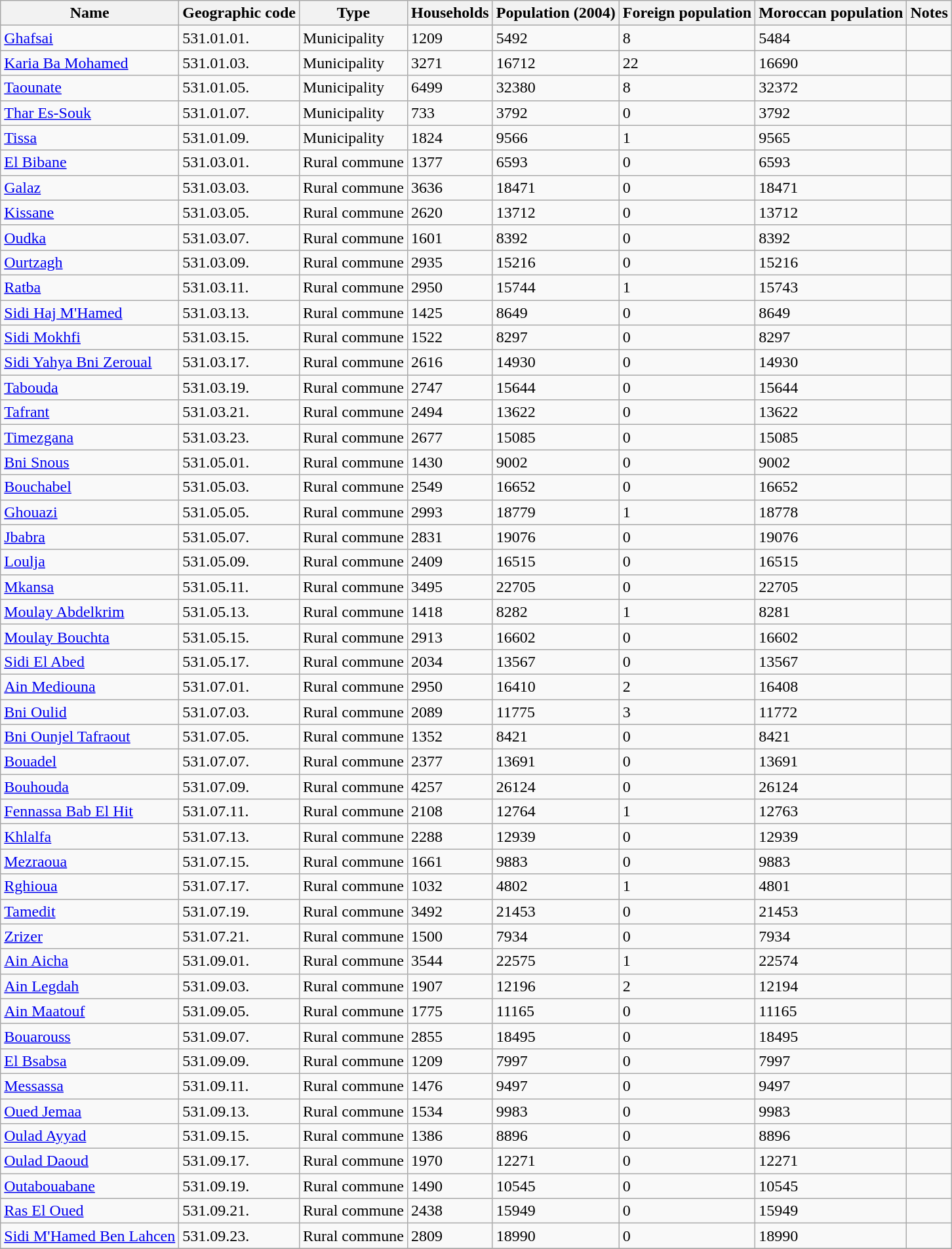<table class="wikitable sortable">
<tr>
<th>Name</th>
<th>Geographic code</th>
<th>Type</th>
<th>Households</th>
<th>Population (2004)</th>
<th>Foreign population</th>
<th>Moroccan population</th>
<th>Notes</th>
</tr>
<tr>
<td><a href='#'>Ghafsai</a></td>
<td>531.01.01.</td>
<td>Municipality</td>
<td>1209</td>
<td>5492</td>
<td>8</td>
<td>5484</td>
<td></td>
</tr>
<tr>
<td><a href='#'>Karia Ba Mohamed</a></td>
<td>531.01.03.</td>
<td>Municipality</td>
<td>3271</td>
<td>16712</td>
<td>22</td>
<td>16690</td>
<td></td>
</tr>
<tr>
<td><a href='#'>Taounate</a></td>
<td>531.01.05.</td>
<td>Municipality</td>
<td>6499</td>
<td>32380</td>
<td>8</td>
<td>32372</td>
<td></td>
</tr>
<tr>
<td><a href='#'>Thar Es-Souk</a></td>
<td>531.01.07.</td>
<td>Municipality</td>
<td>733</td>
<td>3792</td>
<td>0</td>
<td>3792</td>
<td></td>
</tr>
<tr>
<td><a href='#'>Tissa</a></td>
<td>531.01.09.</td>
<td>Municipality</td>
<td>1824</td>
<td>9566</td>
<td>1</td>
<td>9565</td>
<td></td>
</tr>
<tr>
<td><a href='#'>El Bibane</a></td>
<td>531.03.01.</td>
<td>Rural commune</td>
<td>1377</td>
<td>6593</td>
<td>0</td>
<td>6593</td>
<td></td>
</tr>
<tr>
<td><a href='#'>Galaz</a></td>
<td>531.03.03.</td>
<td>Rural commune</td>
<td>3636</td>
<td>18471</td>
<td>0</td>
<td>18471</td>
<td></td>
</tr>
<tr>
<td><a href='#'>Kissane</a></td>
<td>531.03.05.</td>
<td>Rural commune</td>
<td>2620</td>
<td>13712</td>
<td>0</td>
<td>13712</td>
<td></td>
</tr>
<tr>
<td><a href='#'>Oudka</a></td>
<td>531.03.07.</td>
<td>Rural commune</td>
<td>1601</td>
<td>8392</td>
<td>0</td>
<td>8392</td>
<td></td>
</tr>
<tr>
<td><a href='#'>Ourtzagh</a></td>
<td>531.03.09.</td>
<td>Rural commune</td>
<td>2935</td>
<td>15216</td>
<td>0</td>
<td>15216</td>
<td></td>
</tr>
<tr>
<td><a href='#'>Ratba</a></td>
<td>531.03.11.</td>
<td>Rural commune</td>
<td>2950</td>
<td>15744</td>
<td>1</td>
<td>15743</td>
<td></td>
</tr>
<tr>
<td><a href='#'>Sidi Haj M'Hamed</a></td>
<td>531.03.13.</td>
<td>Rural commune</td>
<td>1425</td>
<td>8649</td>
<td>0</td>
<td>8649</td>
<td></td>
</tr>
<tr>
<td><a href='#'>Sidi Mokhfi</a></td>
<td>531.03.15.</td>
<td>Rural commune</td>
<td>1522</td>
<td>8297</td>
<td>0</td>
<td>8297</td>
<td></td>
</tr>
<tr>
<td><a href='#'>Sidi Yahya Bni Zeroual</a></td>
<td>531.03.17.</td>
<td>Rural commune</td>
<td>2616</td>
<td>14930</td>
<td>0</td>
<td>14930</td>
<td></td>
</tr>
<tr>
<td><a href='#'>Tabouda</a></td>
<td>531.03.19.</td>
<td>Rural commune</td>
<td>2747</td>
<td>15644</td>
<td>0</td>
<td>15644</td>
<td></td>
</tr>
<tr>
<td><a href='#'>Tafrant</a></td>
<td>531.03.21.</td>
<td>Rural commune</td>
<td>2494</td>
<td>13622</td>
<td>0</td>
<td>13622</td>
<td></td>
</tr>
<tr>
<td><a href='#'>Timezgana</a></td>
<td>531.03.23.</td>
<td>Rural commune</td>
<td>2677</td>
<td>15085</td>
<td>0</td>
<td>15085</td>
<td></td>
</tr>
<tr>
<td><a href='#'>Bni Snous</a></td>
<td>531.05.01.</td>
<td>Rural commune</td>
<td>1430</td>
<td>9002</td>
<td>0</td>
<td>9002</td>
<td></td>
</tr>
<tr>
<td><a href='#'>Bouchabel</a></td>
<td>531.05.03.</td>
<td>Rural commune</td>
<td>2549</td>
<td>16652</td>
<td>0</td>
<td>16652</td>
<td></td>
</tr>
<tr>
<td><a href='#'>Ghouazi</a></td>
<td>531.05.05.</td>
<td>Rural commune</td>
<td>2993</td>
<td>18779</td>
<td>1</td>
<td>18778</td>
<td></td>
</tr>
<tr>
<td><a href='#'>Jbabra</a></td>
<td>531.05.07.</td>
<td>Rural commune</td>
<td>2831</td>
<td>19076</td>
<td>0</td>
<td>19076</td>
<td></td>
</tr>
<tr>
<td><a href='#'>Loulja</a></td>
<td>531.05.09.</td>
<td>Rural commune</td>
<td>2409</td>
<td>16515</td>
<td>0</td>
<td>16515</td>
<td></td>
</tr>
<tr>
<td><a href='#'>Mkansa</a></td>
<td>531.05.11.</td>
<td>Rural commune</td>
<td>3495</td>
<td>22705</td>
<td>0</td>
<td>22705</td>
<td></td>
</tr>
<tr>
<td><a href='#'>Moulay Abdelkrim</a></td>
<td>531.05.13.</td>
<td>Rural commune</td>
<td>1418</td>
<td>8282</td>
<td>1</td>
<td>8281</td>
<td></td>
</tr>
<tr>
<td><a href='#'>Moulay Bouchta</a></td>
<td>531.05.15.</td>
<td>Rural commune</td>
<td>2913</td>
<td>16602</td>
<td>0</td>
<td>16602</td>
<td></td>
</tr>
<tr>
<td><a href='#'>Sidi El Abed</a></td>
<td>531.05.17.</td>
<td>Rural commune</td>
<td>2034</td>
<td>13567</td>
<td>0</td>
<td>13567</td>
<td></td>
</tr>
<tr>
<td><a href='#'>Ain Mediouna</a></td>
<td>531.07.01.</td>
<td>Rural commune</td>
<td>2950</td>
<td>16410</td>
<td>2</td>
<td>16408</td>
<td></td>
</tr>
<tr>
<td><a href='#'>Bni Oulid</a></td>
<td>531.07.03.</td>
<td>Rural commune</td>
<td>2089</td>
<td>11775</td>
<td>3</td>
<td>11772</td>
<td></td>
</tr>
<tr>
<td><a href='#'>Bni Ounjel Tafraout</a></td>
<td>531.07.05.</td>
<td>Rural commune</td>
<td>1352</td>
<td>8421</td>
<td>0</td>
<td>8421</td>
<td></td>
</tr>
<tr>
<td><a href='#'>Bouadel</a></td>
<td>531.07.07.</td>
<td>Rural commune</td>
<td>2377</td>
<td>13691</td>
<td>0</td>
<td>13691</td>
<td></td>
</tr>
<tr>
<td><a href='#'>Bouhouda</a></td>
<td>531.07.09.</td>
<td>Rural commune</td>
<td>4257</td>
<td>26124</td>
<td>0</td>
<td>26124</td>
<td></td>
</tr>
<tr>
<td><a href='#'>Fennassa Bab El Hit</a></td>
<td>531.07.11.</td>
<td>Rural commune</td>
<td>2108</td>
<td>12764</td>
<td>1</td>
<td>12763</td>
<td></td>
</tr>
<tr>
<td><a href='#'>Khlalfa</a></td>
<td>531.07.13.</td>
<td>Rural commune</td>
<td>2288</td>
<td>12939</td>
<td>0</td>
<td>12939</td>
<td></td>
</tr>
<tr>
<td><a href='#'>Mezraoua</a></td>
<td>531.07.15.</td>
<td>Rural commune</td>
<td>1661</td>
<td>9883</td>
<td>0</td>
<td>9883</td>
<td></td>
</tr>
<tr>
<td><a href='#'>Rghioua</a></td>
<td>531.07.17.</td>
<td>Rural commune</td>
<td>1032</td>
<td>4802</td>
<td>1</td>
<td>4801</td>
<td></td>
</tr>
<tr>
<td><a href='#'>Tamedit</a></td>
<td>531.07.19.</td>
<td>Rural commune</td>
<td>3492</td>
<td>21453</td>
<td>0</td>
<td>21453</td>
<td></td>
</tr>
<tr>
<td><a href='#'>Zrizer</a></td>
<td>531.07.21.</td>
<td>Rural commune</td>
<td>1500</td>
<td>7934</td>
<td>0</td>
<td>7934</td>
<td></td>
</tr>
<tr>
<td><a href='#'>Ain Aicha</a></td>
<td>531.09.01.</td>
<td>Rural commune</td>
<td>3544</td>
<td>22575</td>
<td>1</td>
<td>22574</td>
<td></td>
</tr>
<tr>
<td><a href='#'>Ain Legdah</a></td>
<td>531.09.03.</td>
<td>Rural commune</td>
<td>1907</td>
<td>12196</td>
<td>2</td>
<td>12194</td>
<td></td>
</tr>
<tr>
<td><a href='#'>Ain Maatouf</a></td>
<td>531.09.05.</td>
<td>Rural commune</td>
<td>1775</td>
<td>11165</td>
<td>0</td>
<td>11165</td>
<td></td>
</tr>
<tr>
<td><a href='#'>Bouarouss</a></td>
<td>531.09.07.</td>
<td>Rural commune</td>
<td>2855</td>
<td>18495</td>
<td>0</td>
<td>18495</td>
<td></td>
</tr>
<tr>
<td><a href='#'>El Bsabsa</a></td>
<td>531.09.09.</td>
<td>Rural commune</td>
<td>1209</td>
<td>7997</td>
<td>0</td>
<td>7997</td>
<td></td>
</tr>
<tr>
<td><a href='#'>Messassa</a></td>
<td>531.09.11.</td>
<td>Rural commune</td>
<td>1476</td>
<td>9497</td>
<td>0</td>
<td>9497</td>
<td></td>
</tr>
<tr>
<td><a href='#'>Oued Jemaa</a></td>
<td>531.09.13.</td>
<td>Rural commune</td>
<td>1534</td>
<td>9983</td>
<td>0</td>
<td>9983</td>
<td></td>
</tr>
<tr>
<td><a href='#'>Oulad Ayyad</a></td>
<td>531.09.15.</td>
<td>Rural commune</td>
<td>1386</td>
<td>8896</td>
<td>0</td>
<td>8896</td>
<td></td>
</tr>
<tr>
<td><a href='#'>Oulad Daoud</a></td>
<td>531.09.17.</td>
<td>Rural commune</td>
<td>1970</td>
<td>12271</td>
<td>0</td>
<td>12271</td>
<td></td>
</tr>
<tr>
<td><a href='#'>Outabouabane</a></td>
<td>531.09.19.</td>
<td>Rural commune</td>
<td>1490</td>
<td>10545</td>
<td>0</td>
<td>10545</td>
<td></td>
</tr>
<tr>
<td><a href='#'>Ras El Oued</a></td>
<td>531.09.21.</td>
<td>Rural commune</td>
<td>2438</td>
<td>15949</td>
<td>0</td>
<td>15949</td>
<td></td>
</tr>
<tr>
<td><a href='#'>Sidi M'Hamed Ben Lahcen</a></td>
<td>531.09.23.</td>
<td>Rural commune</td>
<td>2809</td>
<td>18990</td>
<td>0</td>
<td>18990</td>
<td></td>
</tr>
<tr>
</tr>
</table>
